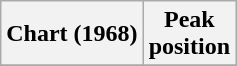<table class="wikitable plainrowheaders" style="text-align:center">
<tr>
<th scope="col">Chart (1968)</th>
<th scope="col">Peak<br>position</th>
</tr>
<tr>
</tr>
</table>
